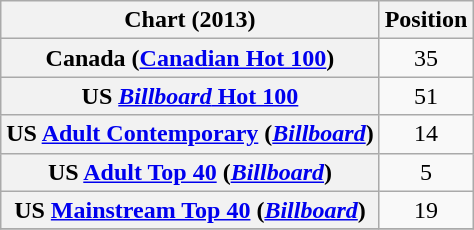<table class="wikitable plainrowheaders sortable" style="text-align:center;">
<tr>
<th>Chart (2013)</th>
<th>Position</th>
</tr>
<tr>
<th scope="row">Canada (<a href='#'>Canadian Hot 100</a>)</th>
<td align="center">35</td>
</tr>
<tr>
<th scope="row">US <a href='#'><em>Billboard</em> Hot 100</a></th>
<td style="text-align:center;">51</td>
</tr>
<tr>
<th scope="row">US <a href='#'>Adult Contemporary</a> (<a href='#'><em>Billboard</em></a>)</th>
<td style="text-align:center;">14</td>
</tr>
<tr>
<th scope="row">US <a href='#'>Adult Top 40</a> (<a href='#'><em>Billboard</em></a>)</th>
<td style="text-align:center;">5</td>
</tr>
<tr>
<th scope="row">US <a href='#'>Mainstream Top 40</a> (<a href='#'><em>Billboard</em></a>)</th>
<td style="text-align:center;">19</td>
</tr>
<tr>
</tr>
</table>
